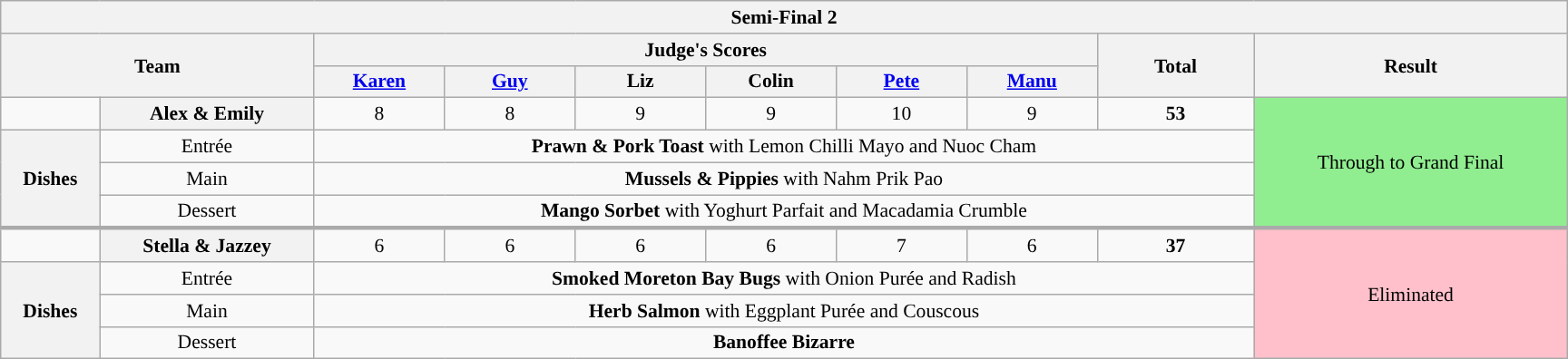<table class="wikitable plainrowheaders" style="margin:1em auto; text-align:center; font-size:90%; width:80em;">
<tr>
<th colspan="10" >Semi-Final 2</th>
</tr>
<tr>
<th rowspan="2" style="width:20%;" colspan="2">Team</th>
<th colspan="6" style="width:50%;">Judge's Scores</th>
<th rowspan="2" style="width:10%;">Total<br></th>
<th rowspan="2" style="width:20%;">Result</th>
</tr>
<tr>
<th style="width:50px;"><a href='#'>Karen</a></th>
<th style="width:50px;"><a href='#'>Guy</a></th>
<th style="width:50px;">Liz</th>
<th style="width:50px;">Colin</th>
<th style="width:50px;"><a href='#'>Pete</a></th>
<th style="width:50px;"><a href='#'>Manu</a></th>
</tr>
<tr>
<td></td>
<th>Alex & Emily</th>
<td>8</td>
<td>8</td>
<td>9</td>
<td>9</td>
<td>10</td>
<td>9</td>
<td><strong>53</strong></td>
<td rowspan="4" style="background:lightgreen">Through to Grand Final</td>
</tr>
<tr>
<th rowspan="3">Dishes</th>
<td>Entrée</td>
<td colspan="7"><strong>Prawn & Pork Toast</strong> with Lemon Chilli Mayo and Nuoc Cham</td>
</tr>
<tr>
<td>Main</td>
<td colspan="7"><strong>Mussels & Pippies</strong> with Nahm Prik Pao</td>
</tr>
<tr>
<td>Dessert</td>
<td colspan="7"><strong>Mango Sorbet</strong> with Yoghurt Parfait and Macadamia Crumble</td>
</tr>
<tr style="border-top:3px solid #aaa;">
<td></td>
<th>Stella & Jazzey</th>
<td>6</td>
<td>6</td>
<td>6</td>
<td>6</td>
<td>7</td>
<td>6</td>
<td><strong>37</strong></td>
<td style="background:pink" rowspan="4">Eliminated</td>
</tr>
<tr>
<th rowspan="3">Dishes</th>
<td>Entrée</td>
<td colspan="7"><strong>Smoked Moreton Bay Bugs</strong> with Onion Purée and Radish</td>
</tr>
<tr>
<td>Main</td>
<td colspan="7"><strong>Herb Salmon</strong> with Eggplant Purée and Couscous</td>
</tr>
<tr>
<td>Dessert</td>
<td colspan="7"><strong>Banoffee Bizarre</strong></td>
</tr>
</table>
